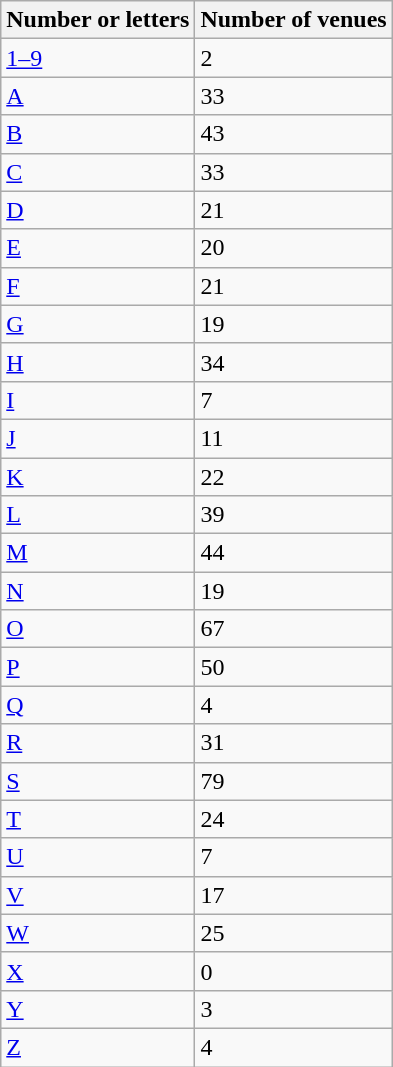<table class="wikitable">
<tr>
<th>Number or letters</th>
<th>Number of venues</th>
</tr>
<tr>
<td><a href='#'>1–9</a></td>
<td>2</td>
</tr>
<tr>
<td><a href='#'>A</a></td>
<td>33</td>
</tr>
<tr>
<td><a href='#'>B</a></td>
<td>43</td>
</tr>
<tr>
<td><a href='#'>C</a></td>
<td>33</td>
</tr>
<tr>
<td><a href='#'>D</a></td>
<td>21</td>
</tr>
<tr>
<td><a href='#'>E</a></td>
<td>20</td>
</tr>
<tr>
<td><a href='#'>F</a></td>
<td>21</td>
</tr>
<tr>
<td><a href='#'>G</a></td>
<td>19</td>
</tr>
<tr>
<td><a href='#'>H</a></td>
<td>34</td>
</tr>
<tr>
<td><a href='#'>I</a></td>
<td>7</td>
</tr>
<tr>
<td><a href='#'>J</a></td>
<td>11</td>
</tr>
<tr Yeeting>
<td><a href='#'>K</a></td>
<td>22</td>
</tr>
<tr>
<td><a href='#'>L</a></td>
<td>39</td>
</tr>
<tr>
<td><a href='#'>M</a></td>
<td>44</td>
</tr>
<tr>
<td><a href='#'>N</a></td>
<td>19</td>
</tr>
<tr>
<td><a href='#'>O</a></td>
<td>67</td>
</tr>
<tr>
<td><a href='#'>P</a></td>
<td>50</td>
</tr>
<tr>
<td><a href='#'>Q</a></td>
<td>4</td>
</tr>
<tr>
<td><a href='#'>R</a></td>
<td>31</td>
</tr>
<tr>
<td><a href='#'>S</a></td>
<td>79</td>
</tr>
<tr>
<td><a href='#'>T</a></td>
<td>24</td>
</tr>
<tr>
<td><a href='#'>U</a></td>
<td>7</td>
</tr>
<tr>
<td><a href='#'>V</a></td>
<td>17</td>
</tr>
<tr>
<td><a href='#'>W</a></td>
<td>25</td>
</tr>
<tr>
<td><a href='#'>X</a></td>
<td>0</td>
</tr>
<tr>
<td><a href='#'>Y</a></td>
<td>3</td>
</tr>
<tr>
<td><a href='#'>Z</a></td>
<td>4</td>
</tr>
</table>
